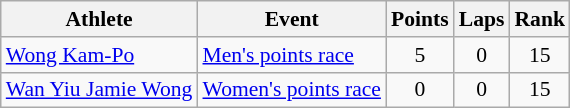<table class=wikitable style="font-size:90%">
<tr>
<th>Athlete</th>
<th>Event</th>
<th>Points</th>
<th>Laps</th>
<th>Rank</th>
</tr>
<tr align=center>
<td align=left><a href='#'>Wong Kam-Po</a></td>
<td align=left><a href='#'>Men's points race</a></td>
<td>5</td>
<td>0</td>
<td>15</td>
</tr>
<tr align=center>
<td align=left><a href='#'>Wan Yiu Jamie Wong</a></td>
<td align=left><a href='#'>Women's points race</a></td>
<td>0</td>
<td>0</td>
<td>15</td>
</tr>
</table>
